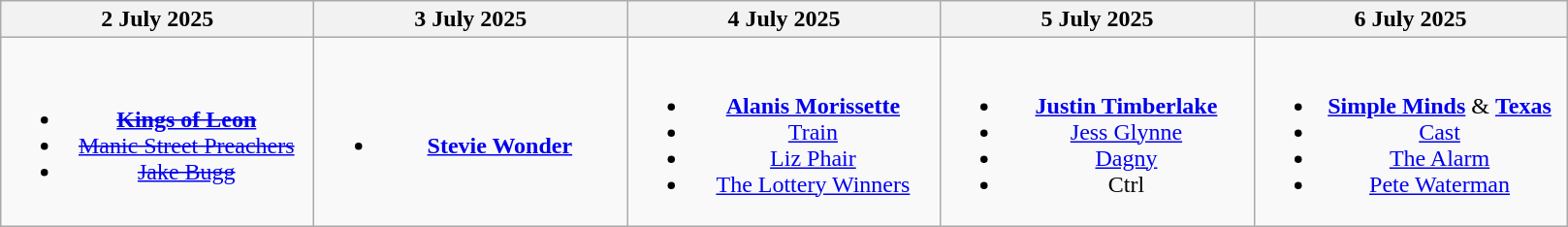<table class="wikitable" style="text-align:center;">
<tr>
<th scope="col" style="width:13em;">2 July 2025</th>
<th scope="col" style="width:13em;">3 July 2025</th>
<th scope="col" style="width:13em;">4 July 2025</th>
<th scope="col" style="width:13em;">5 July 2025</th>
<th scope="col" style="width:13em;">6 July 2025</th>
</tr>
<tr>
<td><br><ul><li><strong><a href='#'><s>Kings of Leon</s></a></strong></li><li><a href='#'><s>Manic Street Preachers</s></a></li><li><a href='#'><s>Jake Bugg</s></a></li></ul></td>
<td><br><ul><li><strong><a href='#'>Stevie Wonder</a></strong></li></ul></td>
<td><br><ul><li><strong><a href='#'>Alanis Morissette</a></strong></li><li><a href='#'>Train</a></li><li><a href='#'>Liz Phair</a></li><li><a href='#'>The Lottery Winners</a></li></ul></td>
<td><br><ul><li><strong><a href='#'>Justin Timberlake</a></strong></li><li><a href='#'>Jess Glynne</a></li><li><a href='#'>Dagny</a></li><li>Ctrl</li></ul></td>
<td><br><ul><li><strong><a href='#'>Simple Minds</a></strong> & <strong><a href='#'>Texas</a></strong></li><li><a href='#'>Cast</a></li><li><a href='#'>The Alarm</a></li><li><a href='#'>Pete Waterman</a> </li></ul></td>
</tr>
</table>
